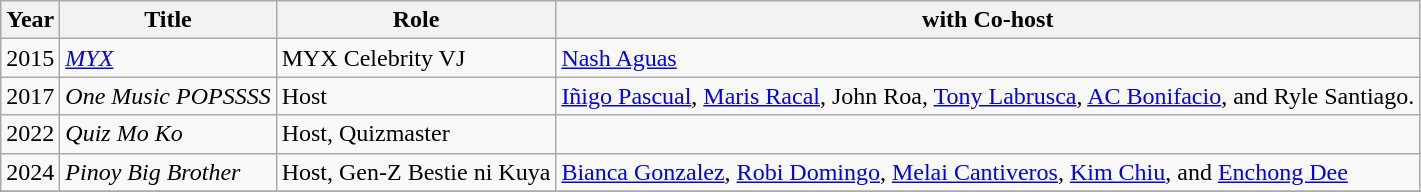<table class="wikitable">
<tr>
<th>Year</th>
<th>Title</th>
<th>Role</th>
<th>with Co-host</th>
</tr>
<tr>
<td>2015</td>
<td><a href='#'><em>MYX</em></a></td>
<td>MYX Celebrity VJ</td>
<td><a href='#'>Nash Aguas</a></td>
</tr>
<tr>
<td>2017</td>
<td><em>One Music POPSSSS</em></td>
<td>Host</td>
<td><a href='#'>Iñigo Pascual</a>, <a href='#'>Maris Racal</a>, John Roa, <a href='#'>Tony Labrusca</a>, <a href='#'>AC Bonifacio</a>, and Ryle Santiago.</td>
</tr>
<tr>
<td>2022</td>
<td><em>Quiz Mo Ko</em></td>
<td>Host, Quizmaster</td>
<td></td>
</tr>
<tr>
<td>2024</td>
<td><em>Pinoy Big Brother</em></td>
<td>Host, Gen-Z Bestie ni Kuya</td>
<td><a href='#'>Bianca Gonzalez</a>, <a href='#'>Robi Domingo</a>, <a href='#'>Melai Cantiveros</a>, <a href='#'>Kim Chiu</a>, and <a href='#'>Enchong Dee</a></td>
</tr>
<tr>
</tr>
</table>
